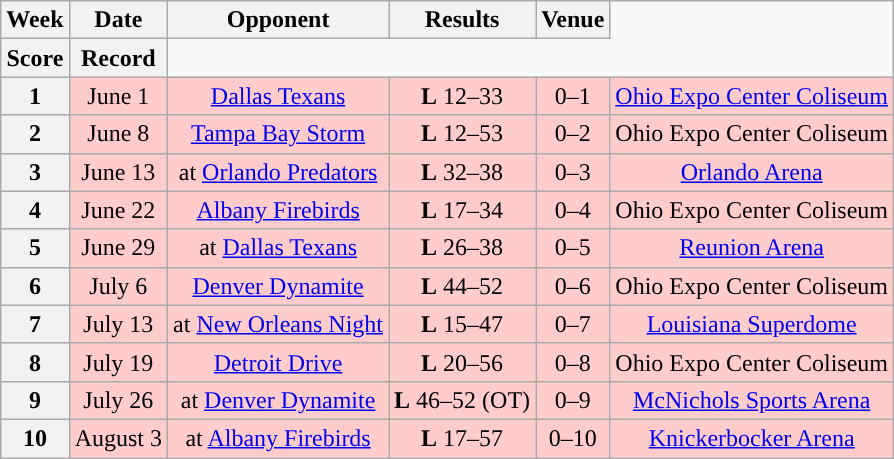<table class="wikitable" style="text-align:center">
<tr>
<th>Week</th>
<th>Date</th>
<th>Opponent</th>
<th>Results</th>
<th>Venue</th>
</tr>
<tr>
<th>Score</th>
<th>Record</th>
</tr>
<tr style="background:#fcc">
<th>1</th>
<td>June 1</td>
<td><a href='#'>Dallas Texans</a></td>
<td><strong>L</strong> 12–33</td>
<td>0–1</td>
<td><a href='#'>Ohio Expo Center Coliseum</a></td>
</tr>
<tr style="background:#fcc">
<th>2</th>
<td>June 8</td>
<td><a href='#'>Tampa Bay Storm</a></td>
<td><strong>L</strong> 12–53</td>
<td>0–2</td>
<td>Ohio Expo Center Coliseum</td>
</tr>
<tr style="background:#fcc">
<th>3</th>
<td>June 13</td>
<td>at <a href='#'>Orlando Predators</a></td>
<td><strong>L</strong> 32–38</td>
<td>0–3</td>
<td><a href='#'>Orlando Arena</a></td>
</tr>
<tr style="background:#fcc">
<th>4</th>
<td>June 22</td>
<td><a href='#'>Albany Firebirds</a></td>
<td><strong>L</strong> 17–34</td>
<td>0–4</td>
<td>Ohio Expo Center Coliseum</td>
</tr>
<tr style="background:#fcc">
<th>5</th>
<td>June 29</td>
<td>at <a href='#'>Dallas Texans</a></td>
<td><strong>L</strong> 26–38</td>
<td>0–5</td>
<td><a href='#'>Reunion Arena</a></td>
</tr>
<tr style="background:#fcc">
<th>6</th>
<td>July 6</td>
<td><a href='#'>Denver Dynamite</a></td>
<td><strong>L</strong> 44–52</td>
<td>0–6</td>
<td>Ohio Expo Center Coliseum</td>
</tr>
<tr style="background:#fcc">
<th>7</th>
<td>July 13</td>
<td>at <a href='#'>New Orleans Night</a></td>
<td><strong>L</strong> 15–47</td>
<td>0–7</td>
<td><a href='#'>Louisiana Superdome</a></td>
</tr>
<tr style="background:#fcc">
<th>8</th>
<td>July 19</td>
<td><a href='#'>Detroit Drive</a></td>
<td><strong>L</strong> 20–56</td>
<td>0–8</td>
<td>Ohio Expo Center Coliseum</td>
</tr>
<tr style="background:#fcc">
<th>9</th>
<td>July 26</td>
<td>at <a href='#'>Denver Dynamite</a></td>
<td><strong>L</strong> 46–52 (OT)</td>
<td>0–9</td>
<td><a href='#'>McNichols Sports Arena</a></td>
</tr>
<tr style="background:#fcc">
<th>10</th>
<td>August 3</td>
<td>at <a href='#'>Albany Firebirds</a></td>
<td><strong>L</strong> 17–57</td>
<td>0–10</td>
<td><a href='#'>Knickerbocker Arena</a></td>
</tr>
</table>
